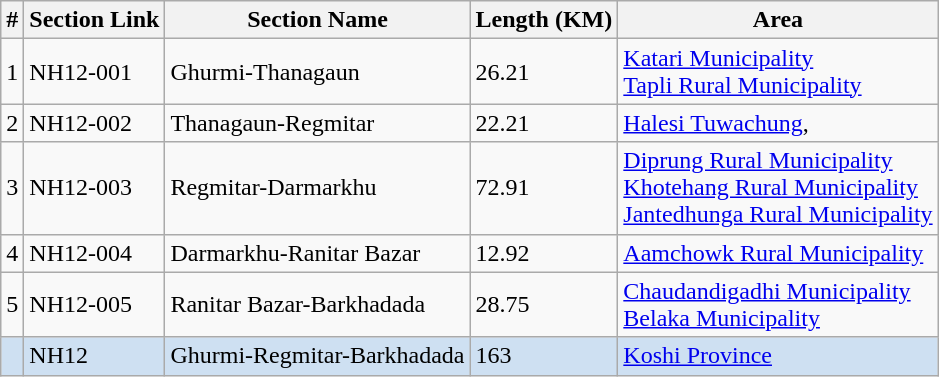<table class="wikitable">
<tr>
<th>#</th>
<th>Section Link</th>
<th>Section Name</th>
<th>Length (KM)</th>
<th>Area</th>
</tr>
<tr>
<td>1</td>
<td>NH12-001</td>
<td>Ghurmi-Thanagaun</td>
<td>26.21</td>
<td><a href='#'>Katari Municipality</a><br><a href='#'>Tapli Rural Municipality</a></td>
</tr>
<tr>
<td>2</td>
<td>NH12-002</td>
<td>Thanagaun-Regmitar</td>
<td>22.21</td>
<td><a href='#'>Halesi Tuwachung</a>,</td>
</tr>
<tr>
<td>3</td>
<td>NH12-003</td>
<td>Regmitar-Darmarkhu</td>
<td>72.91</td>
<td><a href='#'>Diprung Rural Municipality</a><br><a href='#'>Khotehang Rural Municipality</a><br><a href='#'>Jantedhunga Rural Municipality</a></td>
</tr>
<tr>
<td>4</td>
<td>NH12-004</td>
<td>Darmarkhu-Ranitar Bazar</td>
<td>12.92</td>
<td><a href='#'>Aamchowk Rural Municipality</a></td>
</tr>
<tr>
<td>5</td>
<td>NH12-005</td>
<td>Ranitar Bazar-Barkhadada</td>
<td>28.75</td>
<td><a href='#'>Chaudandigadhi Municipality</a><br><a href='#'>Belaka Municipality</a></td>
</tr>
<tr style="background-color:#CEE0F2">
<td></td>
<td>NH12</td>
<td>Ghurmi-Regmitar-Barkhadada</td>
<td>163</td>
<td><a href='#'>Koshi Province</a></td>
</tr>
</table>
